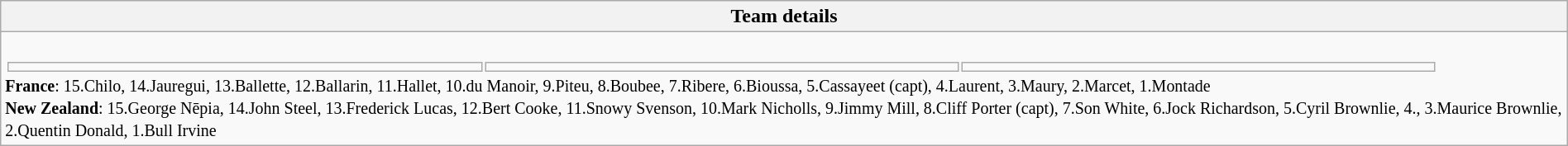<table style="width:100%" class="wikitable collapsible collapsed">
<tr>
<th>Team details</th>
</tr>
<tr>
<td><br><table width=92% |>
<tr>
<td></td>
<td></td>
<td></td>
</tr>
</table>
<small>
<strong>France</strong>: 15.Chilo, 14.Jauregui, 13.Ballette, 12.Ballarin, 11.Hallet, 10.du Manoir, 9.Piteu, 8.Boubee, 7.Ribere, 6.Bioussa, 5.Cassayeet (capt), 4.Laurent, 3.Maury, 2.Marcet, 1.Montade <br>
<strong>New Zealand</strong>: 15.George Nēpia, 14.John Steel, 13.Frederick Lucas, 12.Bert Cooke, 11.Snowy Svenson, 10.Mark Nicholls, 9.Jimmy Mill, 8.Cliff Porter (capt), 7.Son White, 6.Jock Richardson, 5.Cyril Brownlie, 4., 3.Maurice Brownlie, 2.Quentin Donald, 1.Bull Irvine </small></td>
</tr>
</table>
